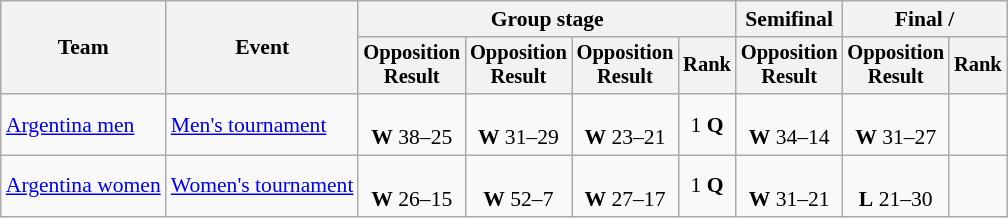<table class="wikitable" style="font-size:90%;text-align:center">
<tr>
<th rowspan=2>Team</th>
<th rowspan=2>Event</th>
<th colspan=4>Group stage</th>
<th>Semifinal</th>
<th colspan=2>Final / </th>
</tr>
<tr style=font-size:95%>
<th>Opposition<br>Result</th>
<th>Opposition<br>Result</th>
<th>Opposition<br>Result</th>
<th>Rank</th>
<th>Opposition<br>Result</th>
<th>Opposition<br>Result</th>
<th>Rank</th>
</tr>
<tr>
<td style="text-align:left"><a href='#'>Argentina men</a></td>
<td style="text-align:left"><a href='#'>Men's tournament</a></td>
<td><br><strong>W</strong> 38–25</td>
<td><br><strong>W</strong> 31–29</td>
<td><br><strong>W</strong> 23–21</td>
<td>1 <strong>Q</strong></td>
<td><br><strong>W</strong> 34–14</td>
<td><br><strong>W</strong> 31–27</td>
<td></td>
</tr>
<tr>
<td style="text-align:left"><a href='#'>Argentina women</a></td>
<td style="text-align:left"><a href='#'>Women's tournament</a></td>
<td><br><strong>W</strong> 26–15</td>
<td><br><strong>W</strong> 52–7</td>
<td><br><strong>W</strong> 27–17</td>
<td>1 <strong>Q</strong></td>
<td><br><strong>W</strong> 31–21</td>
<td><br><strong>L</strong> 21–30</td>
<td></td>
</tr>
</table>
